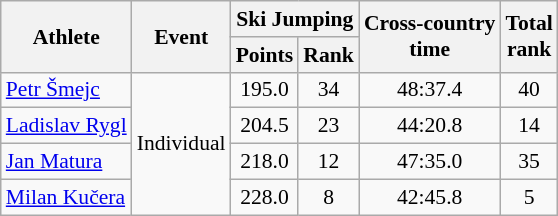<table class="wikitable" style="font-size:90%">
<tr>
<th rowspan="2">Athlete</th>
<th rowspan="2">Event</th>
<th colspan="2">Ski Jumping</th>
<th rowspan="2">Cross-country <br> time</th>
<th rowspan="2">Total <br> rank</th>
</tr>
<tr>
<th>Points</th>
<th>Rank</th>
</tr>
<tr>
<td><a href='#'>Petr Šmejc</a></td>
<td rowspan="4">Individual</td>
<td align="center">195.0</td>
<td align="center">34</td>
<td align="center">48:37.4</td>
<td align="center">40</td>
</tr>
<tr>
<td><a href='#'>Ladislav Rygl</a></td>
<td align="center">204.5</td>
<td align="center">23</td>
<td align="center">44:20.8</td>
<td align="center">14</td>
</tr>
<tr>
<td><a href='#'>Jan Matura</a></td>
<td align="center">218.0</td>
<td align="center">12</td>
<td align="center">47:35.0</td>
<td align="center">35</td>
</tr>
<tr>
<td><a href='#'>Milan Kučera</a></td>
<td align="center">228.0</td>
<td align="center">8</td>
<td align="center">42:45.8</td>
<td align="center">5</td>
</tr>
</table>
